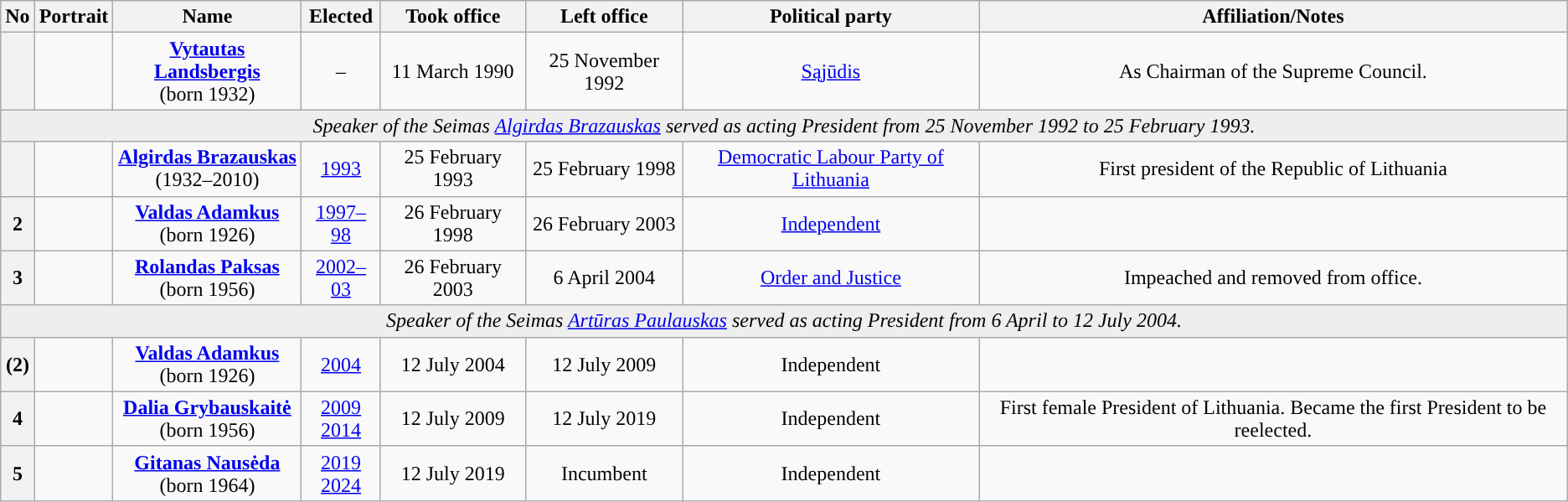<table class="wikitable sticky-header">
<tr>
<th>No</th>
<th>Portrait</th>
<th>Name<br></th>
<th>Elected</th>
<th>Took office</th>
<th>Left office</th>
<th>Political party</th>
<th>Affiliation/Notes</th>
</tr>
<tr>
<th style="background:"><strong></strong></th>
<td style="text-align:center;"></td>
<td style="text-align:center;"><strong><a href='#'>Vytautas Landsbergis</a></strong><br>(born 1932)</td>
<td style="text-align:center;">–</td>
<td style="text-align:center;">11 March 1990</td>
<td style="text-align:center;">25 November 1992</td>
<td style="text-align:center;"><a href='#'>Sąjūdis</a></td>
<td style="text-align:center;">As Chairman of the Supreme Council.</td>
</tr>
<tr>
<td style="text-align:center;" bgcolor=#EEEEEE colspan=8><em>Speaker of the Seimas <a href='#'>Algirdas Brazauskas</a> served as acting President from 25 November 1992 to 25 February 1993.</em></td>
</tr>
<tr>
<th style="background:"><strong></strong></th>
<td style="text-align:center;"></td>
<td style="text-align:center;"><strong><a href='#'>Algirdas Brazauskas</a></strong><br>(1932–2010)</td>
<td style="text-align:center;"><a href='#'>1993</a></td>
<td style="text-align:center;">25 February 1993</td>
<td style="text-align:center;">25 February 1998</td>
<td style="text-align:center;"><a href='#'>Democratic Labour Party of Lithuania</a></td>
<td style="text-align:center;">First president of the Republic of Lithuania</td>
</tr>
<tr>
<th>2</th>
<td style="text-align:center;"></td>
<td style="text-align:center;"><strong><a href='#'>Valdas Adamkus</a></strong><br>(born 1926)</td>
<td style="text-align:center;"><a href='#'>1997–98</a></td>
<td style="text-align:center;">26 February 1998</td>
<td style="text-align:center;">26 February 2003</td>
<td style="text-align:center;"><a href='#'>Independent</a></td>
<td style="text-align:center;"></td>
</tr>
<tr>
<th style="background:"><strong>3</strong></th>
<td style="text-align:center;"></td>
<td style="text-align:center;"><strong><a href='#'>Rolandas Paksas</a></strong><br>(born 1956)</td>
<td style="text-align:center;"><a href='#'>2002–03</a></td>
<td style="text-align:center;">26 February 2003</td>
<td style="text-align:center;">6 April 2004</td>
<td style="text-align:center;"><a href='#'>Order and Justice</a></td>
<td style="text-align:center;">Impeached and removed from office.</td>
</tr>
<tr>
<td style="text-align:center;" bgcolor=#EEEEEE colspan=8><em>Speaker of the Seimas <a href='#'>Artūras Paulauskas</a> served as acting President from 6 April to 12 July 2004.</em></td>
</tr>
<tr>
<th>(2)</th>
<td style="text-align:center;"></td>
<td style="text-align:center;"><strong><a href='#'>Valdas Adamkus</a></strong><br>(born 1926)</td>
<td style="text-align:center;"><a href='#'>2004</a></td>
<td style="text-align:center;">12 July 2004</td>
<td style="text-align:center;">12 July 2009</td>
<td style="text-align:center;">Independent</td>
<td style="text-align:center;"></td>
</tr>
<tr>
<th>4</th>
<td style="text-align:center;"></td>
<td style="text-align:center;"><strong><a href='#'>Dalia Grybauskaitė</a></strong><br>(born 1956)</td>
<td style="text-align:center;"><a href='#'>2009</a><br><a href='#'>2014</a></td>
<td style="text-align:center;">12 July 2009</td>
<td style="text-align:center;">12 July 2019</td>
<td style="text-align:center;">Independent</td>
<td style="text-align:center;">First female President of Lithuania. Became the first President to be reelected.</td>
</tr>
<tr>
<th>5</th>
<td style="text-align:center;"></td>
<td style="text-align:center;"><strong><a href='#'>Gitanas Nausėda</a></strong><br>(born 1964)</td>
<td style="text-align:center;"><a href='#'>2019</a><br><a href='#'>2024</a></td>
<td style="text-align:center;">12 July 2019</td>
<td style="text-align:center;">Incumbent</td>
<td style="text-align:center;">Independent</td>
<td style="text-align:center;"></td>
</tr>
</table>
